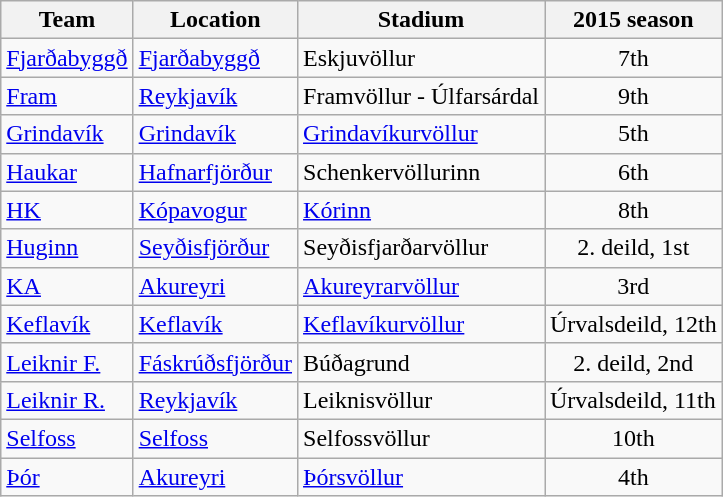<table class="wikitable sortable">
<tr>
<th>Team</th>
<th>Location</th>
<th>Stadium</th>
<th>2015 season</th>
</tr>
<tr>
<td><a href='#'>Fjarðabyggð</a></td>
<td><a href='#'>Fjarðabyggð</a></td>
<td>Eskjuvöllur</td>
<td align=center>7th</td>
</tr>
<tr>
<td><a href='#'>Fram</a></td>
<td><a href='#'>Reykjavík</a></td>
<td>Framvöllur - Úlfarsárdal</td>
<td align=center>9th</td>
</tr>
<tr>
<td><a href='#'>Grindavík</a></td>
<td><a href='#'>Grindavík</a></td>
<td><a href='#'>Grindavíkurvöllur</a></td>
<td align=center>5th</td>
</tr>
<tr>
<td><a href='#'>Haukar</a></td>
<td><a href='#'>Hafnarfjörður</a></td>
<td>Schenkervöllurinn</td>
<td align=center>6th</td>
</tr>
<tr>
<td><a href='#'>HK</a></td>
<td><a href='#'>Kópavogur</a></td>
<td><a href='#'>Kórinn</a></td>
<td align=center>8th</td>
</tr>
<tr>
<td><a href='#'>Huginn</a></td>
<td><a href='#'>Seyðisfjörður</a></td>
<td>Seyðisfjarðarvöllur</td>
<td align=center>2. deild, 1st</td>
</tr>
<tr>
<td><a href='#'>KA</a></td>
<td><a href='#'>Akureyri</a></td>
<td><a href='#'>Akureyrarvöllur</a></td>
<td align=center>3rd</td>
</tr>
<tr>
<td><a href='#'>Keflavík</a></td>
<td><a href='#'>Keflavík</a></td>
<td><a href='#'>Keflavíkurvöllur</a></td>
<td align=center>Úrvalsdeild, 12th</td>
</tr>
<tr>
<td><a href='#'>Leiknir F.</a></td>
<td><a href='#'>Fáskrúðsfjörður</a></td>
<td>Búðagrund</td>
<td align=center>2. deild, 2nd</td>
</tr>
<tr>
<td><a href='#'>Leiknir R.</a></td>
<td><a href='#'>Reykjavík</a></td>
<td>Leiknisvöllur</td>
<td>Úrvalsdeild, 11th</td>
</tr>
<tr>
<td><a href='#'>Selfoss</a></td>
<td><a href='#'>Selfoss</a></td>
<td>Selfossvöllur</td>
<td align=center>10th</td>
</tr>
<tr>
<td><a href='#'>Þór</a></td>
<td><a href='#'>Akureyri</a></td>
<td><a href='#'>Þórsvöllur</a></td>
<td align=center>4th</td>
</tr>
</table>
